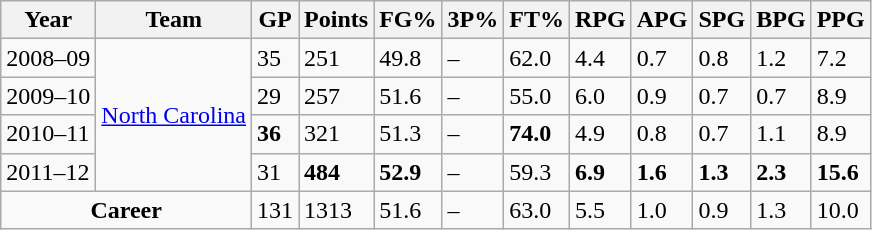<table class="wikitable sortable">
<tr>
<th>Year</th>
<th>Team</th>
<th>GP</th>
<th>Points</th>
<th>FG%</th>
<th>3P%</th>
<th>FT%</th>
<th>RPG</th>
<th>APG</th>
<th>SPG</th>
<th>BPG</th>
<th>PPG</th>
</tr>
<tr>
<td>2008–09</td>
<td rowspan=4><a href='#'>North Carolina</a></td>
<td>35</td>
<td>251</td>
<td>49.8</td>
<td>–</td>
<td>62.0</td>
<td>4.4</td>
<td>0.7</td>
<td>0.8</td>
<td>1.2</td>
<td>7.2</td>
</tr>
<tr>
<td>2009–10</td>
<td>29</td>
<td>257</td>
<td>51.6</td>
<td>–</td>
<td>55.0</td>
<td>6.0</td>
<td>0.9</td>
<td>0.7</td>
<td>0.7</td>
<td>8.9</td>
</tr>
<tr>
<td>2010–11</td>
<td><strong>36</strong></td>
<td>321</td>
<td>51.3</td>
<td>–</td>
<td><strong>74.0</strong></td>
<td>4.9</td>
<td>0.8</td>
<td>0.7</td>
<td>1.1</td>
<td>8.9</td>
</tr>
<tr>
<td>2011–12</td>
<td>31</td>
<td><strong>484</strong></td>
<td><strong>52.9</strong></td>
<td>–</td>
<td>59.3</td>
<td><strong>6.9</strong></td>
<td><strong>1.6</strong></td>
<td><strong>1.3</strong></td>
<td><strong>2.3</strong></td>
<td><strong>15.6</strong></td>
</tr>
<tr class="sortbottom">
<td colspan=2 align=center><strong>Career</strong></td>
<td>131</td>
<td>1313</td>
<td>51.6</td>
<td>–</td>
<td>63.0</td>
<td>5.5</td>
<td>1.0</td>
<td>0.9</td>
<td>1.3</td>
<td>10.0</td>
</tr>
</table>
